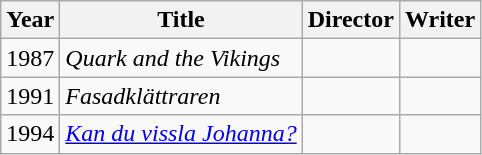<table class="wikitable">
<tr>
<th>Year</th>
<th>Title</th>
<th>Director</th>
<th>Writer</th>
</tr>
<tr>
<td>1987</td>
<td><em>Quark and the Vikings</em></td>
<td></td>
<td></td>
</tr>
<tr>
<td>1991</td>
<td><em>Fasadklättraren</em></td>
<td></td>
<td></td>
</tr>
<tr>
<td>1994</td>
<td><em><a href='#'>Kan du vissla Johanna?</a></em></td>
<td></td>
<td></td>
</tr>
</table>
